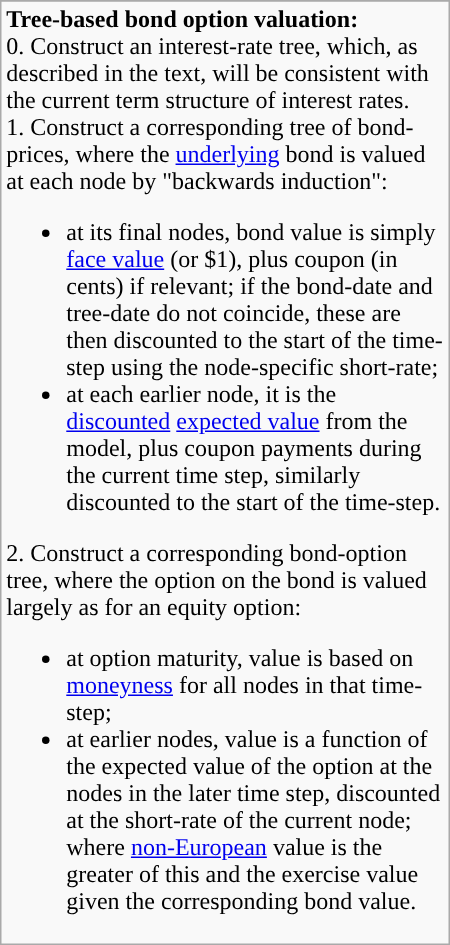<table class="wikitable floatright" | width="300">
<tr style="font-size: 86%">
</tr>
<tr>
<td><strong>Tree-based bond option valuation:</strong><br>0. Construct an interest-rate tree, which, as described in the text, will be consistent with the current term structure of interest rates.<br>1. Construct a corresponding tree of bond-prices, where the <a href='#'>underlying</a> bond is valued at each node by "backwards induction":<ul><li>at its final nodes, bond value is simply <a href='#'>face value</a> (or $1), plus coupon (in cents) if relevant; if the bond-date and tree-date do not coincide, these are then discounted to the start of the time-step using the node-specific short-rate;</li><li>at each earlier node, it is the <a href='#'>discounted</a> <a href='#'>expected value</a> from the model, plus coupon payments during the current time step, similarly discounted to the start of the time-step.</li></ul>2. Construct a corresponding bond-option tree, where the option on the bond is valued largely as for an equity option:<ul><li>at option maturity, value is based on <a href='#'>moneyness</a> for all nodes in that time-step;</li><li>at earlier nodes, value is a function of the expected value of the option at the nodes in the later time step, discounted at the short-rate of the current node; where <a href='#'>non-European</a> value is the greater of this and the exercise value given the corresponding bond value.</li></ul></td>
</tr>
</table>
